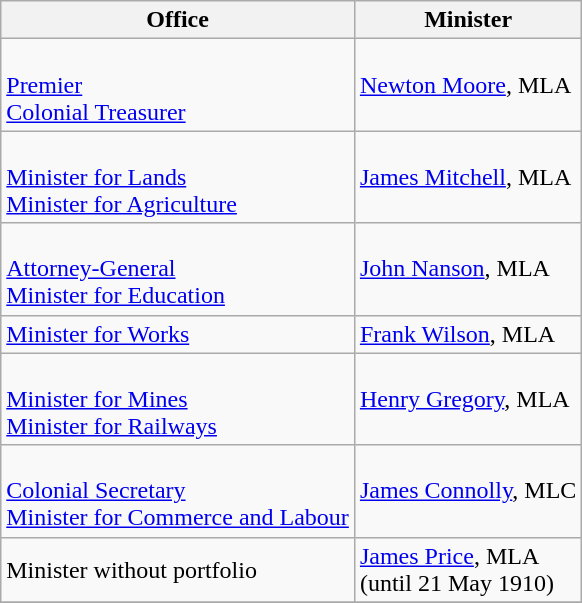<table class="wikitable">
<tr>
<th>Office</th>
<th>Minister</th>
</tr>
<tr>
<td><br><a href='#'>Premier</a><br>
<a href='#'>Colonial Treasurer</a><br></td>
<td><a href='#'>Newton Moore</a>, MLA</td>
</tr>
<tr>
<td><br><a href='#'>Minister for Lands</a><br>
<a href='#'>Minister for Agriculture</a><br></td>
<td><a href='#'>James Mitchell</a>, MLA</td>
</tr>
<tr>
<td><br><a href='#'>Attorney-General</a><br>
<a href='#'>Minister for Education</a><br></td>
<td><a href='#'>John Nanson</a>, MLA</td>
</tr>
<tr>
<td><a href='#'>Minister for Works</a></td>
<td><a href='#'>Frank Wilson</a>, MLA</td>
</tr>
<tr>
<td><br><a href='#'>Minister for Mines</a><br>
<a href='#'>Minister for Railways</a><br></td>
<td><a href='#'>Henry Gregory</a>, MLA</td>
</tr>
<tr>
<td><br><a href='#'>Colonial Secretary</a><br>
<a href='#'>Minister for Commerce and Labour</a><br></td>
<td><a href='#'>James Connolly</a>, MLC</td>
</tr>
<tr>
<td>Minister without portfolio</td>
<td><a href='#'>James Price</a>, MLA<br>(until 21 May 1910)</td>
</tr>
<tr>
</tr>
</table>
